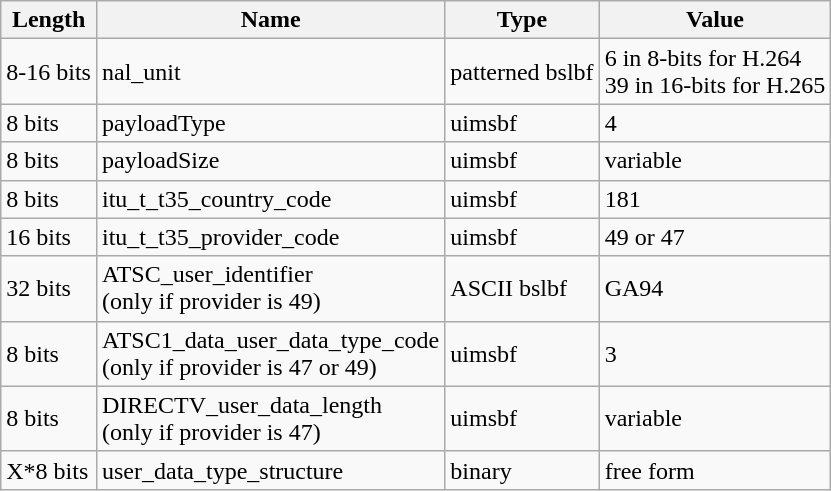<table class="wikitable">
<tr>
<th>Length</th>
<th>Name</th>
<th>Type</th>
<th>Value</th>
</tr>
<tr>
<td>8-16 bits</td>
<td>nal_unit</td>
<td>patterned bslbf</td>
<td>6 in 8-bits for H.264<br>39 in 16-bits for H.265</td>
</tr>
<tr>
<td>8 bits</td>
<td>payloadType</td>
<td>uimsbf</td>
<td>4</td>
</tr>
<tr>
<td>8 bits</td>
<td>payloadSize</td>
<td>uimsbf</td>
<td>variable</td>
</tr>
<tr>
<td>8 bits</td>
<td>itu_t_t35_country_code</td>
<td>uimsbf</td>
<td>181</td>
</tr>
<tr>
<td>16 bits</td>
<td>itu_t_t35_provider_code</td>
<td>uimsbf</td>
<td>49 or 47</td>
</tr>
<tr>
<td>32 bits</td>
<td>ATSC_user_identifier<br>(only if provider is 49)</td>
<td>ASCII bslbf</td>
<td>GA94</td>
</tr>
<tr>
<td>8 bits</td>
<td>ATSC1_data_user_data_type_code<br>(only if provider is 47 or 49)</td>
<td>uimsbf</td>
<td>3</td>
</tr>
<tr>
<td>8 bits</td>
<td>DIRECTV_user_data_length<br>(only if provider is 47)</td>
<td>uimsbf</td>
<td>variable</td>
</tr>
<tr>
<td>X*8 bits</td>
<td>user_data_type_structure</td>
<td>binary</td>
<td>free form</td>
</tr>
</table>
